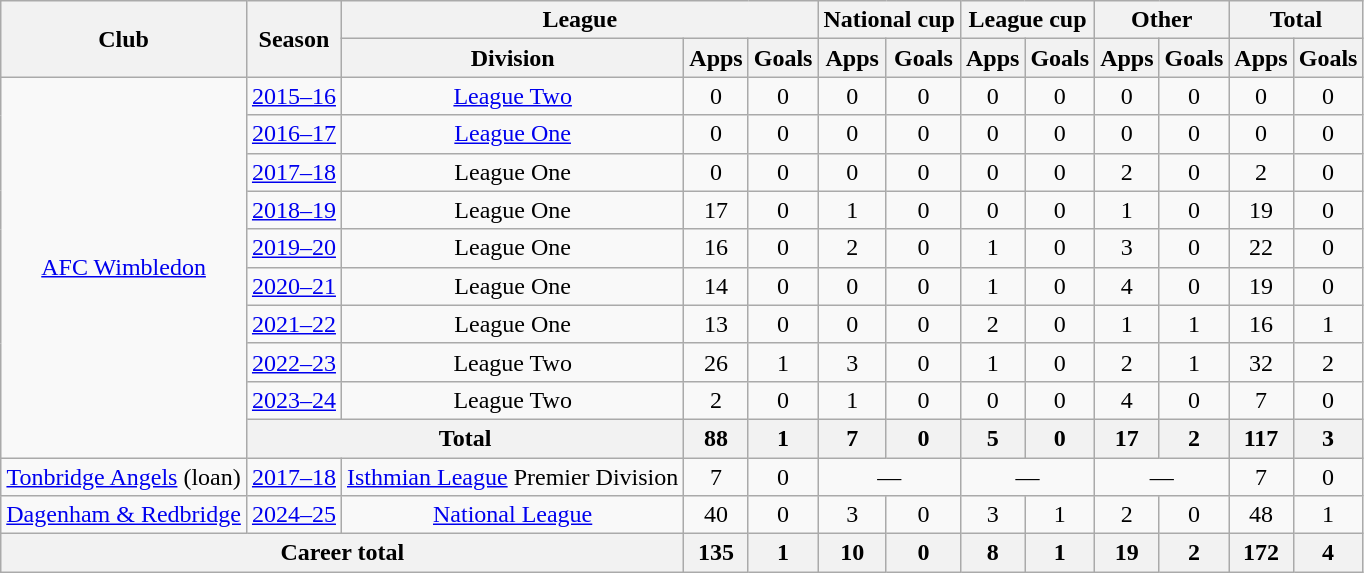<table class="wikitable" style="text-align: center;">
<tr>
<th rowspan="2">Club</th>
<th rowspan="2">Season</th>
<th colspan="3">League</th>
<th colspan="2">National cup</th>
<th colspan="2">League cup</th>
<th colspan="2">Other</th>
<th colspan="2">Total</th>
</tr>
<tr>
<th>Division</th>
<th>Apps</th>
<th>Goals</th>
<th>Apps</th>
<th>Goals</th>
<th>Apps</th>
<th>Goals</th>
<th>Apps</th>
<th>Goals</th>
<th>Apps</th>
<th>Goals</th>
</tr>
<tr>
<td rowspan="10"><a href='#'>AFC Wimbledon</a></td>
<td><a href='#'>2015–16</a></td>
<td><a href='#'>League Two</a></td>
<td>0</td>
<td>0</td>
<td>0</td>
<td>0</td>
<td>0</td>
<td>0</td>
<td>0</td>
<td>0</td>
<td>0</td>
<td>0</td>
</tr>
<tr>
<td><a href='#'>2016–17</a></td>
<td><a href='#'>League One</a></td>
<td>0</td>
<td>0</td>
<td>0</td>
<td>0</td>
<td>0</td>
<td>0</td>
<td>0</td>
<td>0</td>
<td>0</td>
<td>0</td>
</tr>
<tr>
<td><a href='#'>2017–18</a></td>
<td>League One</td>
<td>0</td>
<td>0</td>
<td>0</td>
<td>0</td>
<td>0</td>
<td>0</td>
<td>2</td>
<td>0</td>
<td>2</td>
<td>0</td>
</tr>
<tr>
<td><a href='#'>2018–19</a></td>
<td>League One</td>
<td>17</td>
<td>0</td>
<td>1</td>
<td>0</td>
<td>0</td>
<td>0</td>
<td>1</td>
<td>0</td>
<td>19</td>
<td>0</td>
</tr>
<tr>
<td><a href='#'>2019–20</a></td>
<td>League One</td>
<td>16</td>
<td>0</td>
<td>2</td>
<td>0</td>
<td>1</td>
<td>0</td>
<td>3</td>
<td>0</td>
<td>22</td>
<td>0</td>
</tr>
<tr>
<td><a href='#'>2020–21</a></td>
<td>League One</td>
<td>14</td>
<td>0</td>
<td>0</td>
<td>0</td>
<td>1</td>
<td>0</td>
<td>4</td>
<td>0</td>
<td>19</td>
<td>0</td>
</tr>
<tr>
<td><a href='#'>2021–22</a></td>
<td>League One</td>
<td>13</td>
<td>0</td>
<td>0</td>
<td>0</td>
<td>2</td>
<td>0</td>
<td>1</td>
<td>1</td>
<td>16</td>
<td>1</td>
</tr>
<tr>
<td><a href='#'>2022–23</a></td>
<td>League Two</td>
<td>26</td>
<td>1</td>
<td>3</td>
<td>0</td>
<td>1</td>
<td>0</td>
<td>2</td>
<td>1</td>
<td>32</td>
<td>2</td>
</tr>
<tr>
<td><a href='#'>2023–24</a></td>
<td>League Two</td>
<td>2</td>
<td>0</td>
<td>1</td>
<td>0</td>
<td>0</td>
<td>0</td>
<td>4</td>
<td>0</td>
<td>7</td>
<td>0</td>
</tr>
<tr>
<th colspan="2">Total</th>
<th>88</th>
<th>1</th>
<th>7</th>
<th>0</th>
<th>5</th>
<th>0</th>
<th>17</th>
<th>2</th>
<th>117</th>
<th>3</th>
</tr>
<tr>
<td><a href='#'>Tonbridge Angels</a> (loan)</td>
<td><a href='#'>2017–18</a></td>
<td><a href='#'>Isthmian League</a> Premier Division</td>
<td>7</td>
<td>0</td>
<td colspan="2">—</td>
<td colspan="2">—</td>
<td colspan="2">—</td>
<td>7</td>
<td>0</td>
</tr>
<tr>
<td><a href='#'>Dagenham & Redbridge</a></td>
<td><a href='#'>2024–25</a></td>
<td><a href='#'>National League</a></td>
<td>40</td>
<td>0</td>
<td>3</td>
<td>0</td>
<td>3</td>
<td>1</td>
<td>2</td>
<td>0</td>
<td>48</td>
<td>1</td>
</tr>
<tr>
<th colspan="3">Career total</th>
<th>135</th>
<th>1</th>
<th>10</th>
<th>0</th>
<th>8</th>
<th>1</th>
<th>19</th>
<th>2</th>
<th>172</th>
<th>4</th>
</tr>
</table>
